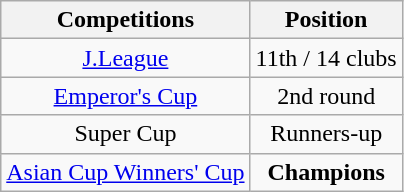<table class="wikitable" style="text-align:center;">
<tr>
<th>Competitions</th>
<th>Position</th>
</tr>
<tr>
<td><a href='#'>J.League</a></td>
<td>11th / 14 clubs</td>
</tr>
<tr>
<td><a href='#'>Emperor's Cup</a></td>
<td>2nd round</td>
</tr>
<tr>
<td>Super Cup</td>
<td>Runners-up</td>
</tr>
<tr>
<td><a href='#'>Asian Cup Winners' Cup</a></td>
<td><strong>Champions</strong></td>
</tr>
</table>
